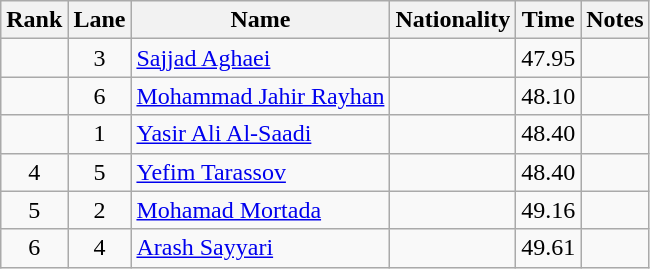<table class="wikitable sortable" style="text-align:center">
<tr>
<th>Rank</th>
<th>Lane</th>
<th>Name</th>
<th>Nationality</th>
<th>Time</th>
<th>Notes</th>
</tr>
<tr>
<td></td>
<td>3</td>
<td align=left><a href='#'>Sajjad Aghaei</a></td>
<td align=left></td>
<td>47.95</td>
<td></td>
</tr>
<tr>
<td></td>
<td>6</td>
<td align=left><a href='#'>Mohammad Jahir Rayhan</a></td>
<td align=left></td>
<td>48.10</td>
<td></td>
</tr>
<tr>
<td></td>
<td>1</td>
<td align=left><a href='#'>Yasir Ali Al-Saadi</a></td>
<td align=left></td>
<td>48.40</td>
<td></td>
</tr>
<tr>
<td>4</td>
<td>5</td>
<td align=left><a href='#'>Yefim Tarassov</a></td>
<td align=left></td>
<td>48.40</td>
<td></td>
</tr>
<tr>
<td>5</td>
<td>2</td>
<td align=left><a href='#'>Mohamad Mortada</a></td>
<td align=left></td>
<td>49.16</td>
<td></td>
</tr>
<tr>
<td>6</td>
<td>4</td>
<td align=left><a href='#'>Arash Sayyari</a></td>
<td align=left></td>
<td>49.61</td>
<td></td>
</tr>
</table>
